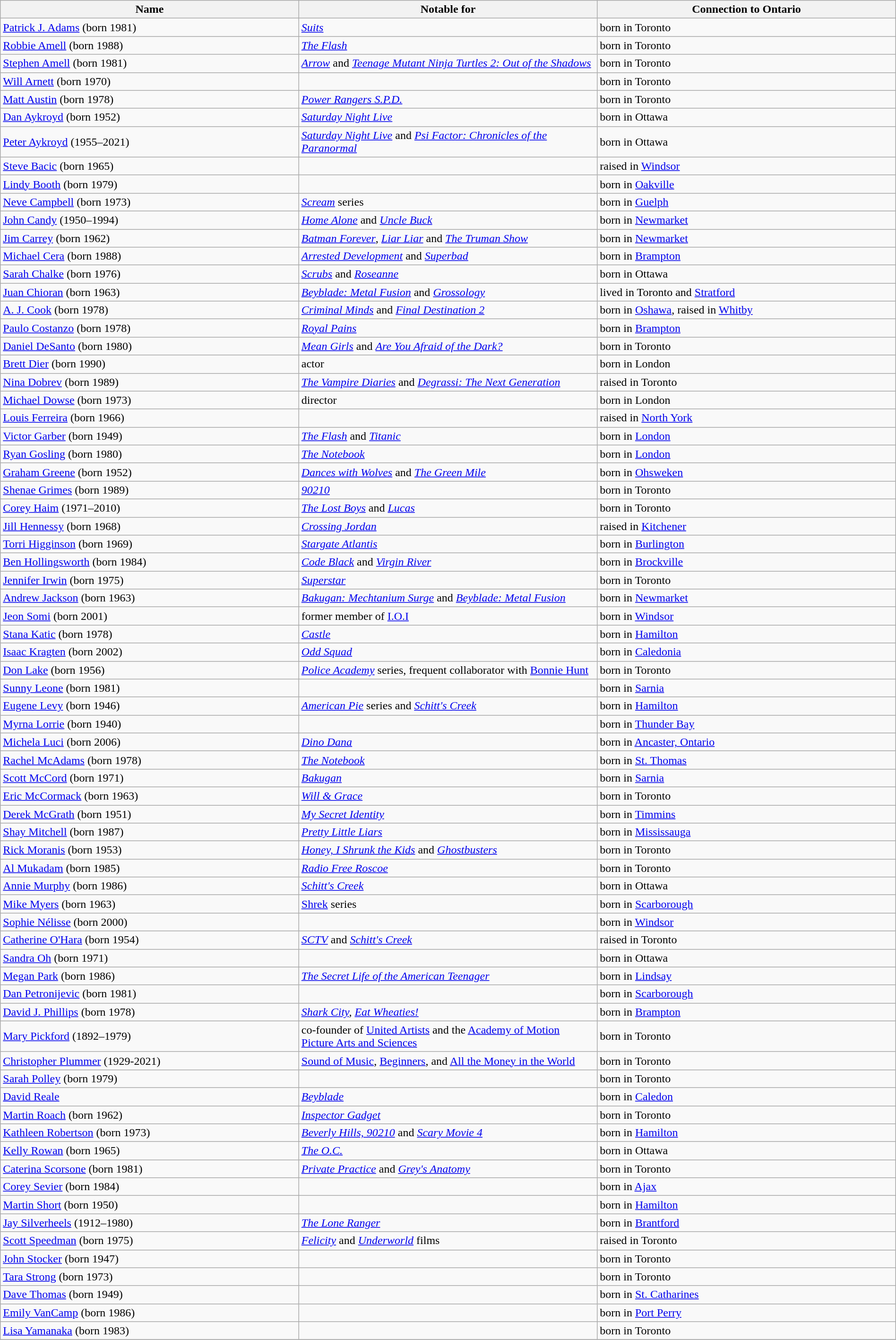<table class="wikitable" width=100%>
<tr>
<th width=33%>Name</th>
<th width=33%>Notable for</th>
<th width=33%>Connection to Ontario</th>
</tr>
<tr>
<td><a href='#'>Patrick J. Adams</a> (born 1981)</td>
<td><em><a href='#'>Suits</a></em></td>
<td>born in Toronto</td>
</tr>
<tr>
<td><a href='#'>Robbie Amell</a> (born 1988)</td>
<td><em><a href='#'>The Flash</a></em></td>
<td>born in Toronto</td>
</tr>
<tr>
<td><a href='#'>Stephen Amell</a> (born 1981)</td>
<td><em><a href='#'>Arrow</a></em> and <em><a href='#'>Teenage Mutant Ninja Turtles 2: Out of the Shadows</a></em></td>
<td>born in Toronto</td>
</tr>
<tr>
<td><a href='#'>Will Arnett</a> (born 1970)</td>
<td></td>
<td>born in Toronto</td>
</tr>
<tr>
<td><a href='#'>Matt Austin</a> (born 1978)</td>
<td><em><a href='#'>Power Rangers S.P.D.</a></em></td>
<td>born in Toronto</td>
</tr>
<tr>
<td><a href='#'>Dan Aykroyd</a> (born 1952)</td>
<td><em><a href='#'>Saturday Night Live</a></em></td>
<td>born in Ottawa</td>
</tr>
<tr>
<td><a href='#'>Peter Aykroyd</a> (1955–2021)</td>
<td><em><a href='#'>Saturday Night Live</a></em> and <em><a href='#'>Psi Factor: Chronicles of the Paranormal</a></em></td>
<td>born in Ottawa</td>
</tr>
<tr>
<td><a href='#'>Steve Bacic</a> (born 1965)</td>
<td></td>
<td>raised in <a href='#'>Windsor</a></td>
</tr>
<tr>
<td><a href='#'>Lindy Booth</a> (born 1979)</td>
<td></td>
<td>born in <a href='#'>Oakville</a></td>
</tr>
<tr>
<td><a href='#'>Neve Campbell</a> (born 1973)</td>
<td><em><a href='#'>Scream</a></em> series</td>
<td>born in <a href='#'>Guelph</a></td>
</tr>
<tr>
<td><a href='#'>John Candy</a> (1950–1994)</td>
<td><em><a href='#'>Home Alone</a></em> and <em><a href='#'>Uncle Buck</a></em></td>
<td>born in <a href='#'>Newmarket</a></td>
</tr>
<tr>
<td><a href='#'>Jim Carrey</a> (born 1962)</td>
<td><em><a href='#'>Batman Forever</a></em>, <em><a href='#'>Liar Liar</a></em> and <em><a href='#'>The Truman Show</a></em></td>
<td>born in <a href='#'>Newmarket</a></td>
</tr>
<tr>
<td><a href='#'>Michael Cera</a> (born 1988)</td>
<td><em><a href='#'>Arrested Development</a></em> and <em><a href='#'>Superbad</a></em></td>
<td>born in <a href='#'>Brampton</a></td>
</tr>
<tr>
<td><a href='#'>Sarah Chalke</a> (born 1976)</td>
<td><em><a href='#'>Scrubs</a></em> and <em><a href='#'>Roseanne</a></em></td>
<td>born in Ottawa</td>
</tr>
<tr>
<td><a href='#'>Juan Chioran</a> (born 1963)</td>
<td><em><a href='#'>Beyblade: Metal Fusion</a></em> and <em><a href='#'>Grossology</a></em></td>
<td>lived in Toronto and <a href='#'>Stratford</a></td>
</tr>
<tr>
<td><a href='#'>A. J. Cook</a> (born 1978)</td>
<td><em><a href='#'>Criminal Minds</a></em> and <em><a href='#'>Final Destination 2</a></em></td>
<td>born in <a href='#'>Oshawa</a>, raised in <a href='#'>Whitby</a></td>
</tr>
<tr>
<td><a href='#'>Paulo Costanzo</a> (born 1978)</td>
<td><em><a href='#'>Royal Pains</a></em></td>
<td>born in <a href='#'>Brampton</a></td>
</tr>
<tr>
<td><a href='#'>Daniel DeSanto</a> (born 1980)</td>
<td><em><a href='#'>Mean Girls</a></em> and <em><a href='#'>Are You Afraid of the Dark?</a></em></td>
<td>born in Toronto</td>
</tr>
<tr>
<td><a href='#'>Brett Dier</a> (born 1990)</td>
<td>actor</td>
<td>born in London</td>
</tr>
<tr>
<td><a href='#'>Nina Dobrev</a> (born 1989)</td>
<td><em><a href='#'>The Vampire Diaries</a></em> and <em><a href='#'>Degrassi: The Next Generation</a></em></td>
<td>raised in Toronto</td>
</tr>
<tr>
<td><a href='#'>Michael Dowse</a> (born 1973)</td>
<td>director</td>
<td>born in London</td>
</tr>
<tr>
<td><a href='#'>Louis Ferreira</a> (born 1966)</td>
<td></td>
<td>raised in <a href='#'>North York</a></td>
</tr>
<tr>
<td><a href='#'>Victor Garber</a> (born 1949)</td>
<td><em><a href='#'>The Flash</a></em> and <em><a href='#'>Titanic</a></em></td>
<td>born in <a href='#'>London</a></td>
</tr>
<tr>
<td><a href='#'>Ryan Gosling</a> (born 1980)</td>
<td><em><a href='#'>The Notebook</a></em></td>
<td>born in <a href='#'>London</a></td>
</tr>
<tr>
<td><a href='#'>Graham Greene</a> (born 1952)</td>
<td><em><a href='#'>Dances with Wolves</a></em> and <em><a href='#'>The Green Mile</a></em></td>
<td>born in <a href='#'>Ohsweken</a></td>
</tr>
<tr>
<td><a href='#'>Shenae Grimes</a> (born 1989)</td>
<td><em><a href='#'>90210</a></em></td>
<td>born in Toronto</td>
</tr>
<tr>
<td><a href='#'>Corey Haim</a> (1971–2010)</td>
<td><em><a href='#'>The Lost Boys</a></em> and <em><a href='#'>Lucas</a></em></td>
<td>born in Toronto</td>
</tr>
<tr>
<td><a href='#'>Jill Hennessy</a> (born 1968)</td>
<td><em><a href='#'>Crossing Jordan</a></em></td>
<td>raised in <a href='#'>Kitchener</a></td>
</tr>
<tr>
<td><a href='#'>Torri Higginson</a> (born 1969)</td>
<td><em><a href='#'>Stargate Atlantis</a></em></td>
<td>born in <a href='#'>Burlington</a></td>
</tr>
<tr>
<td><a href='#'>Ben Hollingsworth</a> (born 1984)</td>
<td><em><a href='#'>Code Black</a></em> and <em><a href='#'>Virgin River</a></em></td>
<td>born in <a href='#'>Brockville</a></td>
</tr>
<tr>
<td><a href='#'>Jennifer Irwin</a> (born 1975)</td>
<td><em><a href='#'>Superstar</a></em></td>
<td>born in Toronto</td>
</tr>
<tr>
<td><a href='#'>Andrew Jackson</a> (born 1963)</td>
<td><em><a href='#'>Bakugan: Mechtanium Surge</a></em> and <em><a href='#'>Beyblade: Metal Fusion</a></em></td>
<td>born in <a href='#'>Newmarket</a></td>
</tr>
<tr>
<td><a href='#'>Jeon Somi</a> (born 2001)</td>
<td>former member of <a href='#'>I.O.I</a></td>
<td>born in <a href='#'>Windsor</a></td>
</tr>
<tr>
<td><a href='#'>Stana Katic</a> (born 1978)</td>
<td><em><a href='#'>Castle</a></em></td>
<td>born in <a href='#'>Hamilton</a></td>
</tr>
<tr>
<td><a href='#'>Isaac Kragten</a> (born 2002)</td>
<td><em><a href='#'>Odd Squad</a></em></td>
<td>born in <a href='#'>Caledonia</a></td>
</tr>
<tr>
<td><a href='#'>Don Lake</a> (born 1956)</td>
<td><em><a href='#'>Police Academy</a></em> series, frequent collaborator with <a href='#'>Bonnie Hunt</a></td>
<td>born in Toronto</td>
</tr>
<tr>
<td><a href='#'>Sunny Leone</a> (born 1981)</td>
<td></td>
<td>born in <a href='#'>Sarnia</a></td>
</tr>
<tr>
<td><a href='#'>Eugene Levy</a> (born 1946)</td>
<td><em><a href='#'>American Pie</a></em> series and <em><a href='#'>Schitt's Creek</a></em></td>
<td>born in <a href='#'>Hamilton</a></td>
</tr>
<tr>
<td><a href='#'>Myrna Lorrie</a> (born 1940)</td>
<td></td>
<td>born in <a href='#'>Thunder Bay</a></td>
</tr>
<tr>
<td><a href='#'>Michela Luci</a> (born 2006)</td>
<td><em><a href='#'>Dino Dana</a></em></td>
<td>born in <a href='#'>Ancaster, Ontario</a></td>
</tr>
<tr>
<td><a href='#'>Rachel McAdams</a> (born 1978)</td>
<td><em><a href='#'>The Notebook</a></em></td>
<td>born in <a href='#'>St. Thomas</a></td>
</tr>
<tr>
<td><a href='#'>Scott McCord</a> (born 1971)</td>
<td><em><a href='#'>Bakugan</a></em></td>
<td>born in <a href='#'>Sarnia</a></td>
</tr>
<tr>
<td><a href='#'>Eric McCormack</a> (born 1963)</td>
<td><em><a href='#'>Will & Grace</a></em></td>
<td>born in Toronto</td>
</tr>
<tr>
<td><a href='#'>Derek McGrath</a> (born 1951)</td>
<td><em><a href='#'>My Secret Identity</a></em></td>
<td>born in <a href='#'>Timmins</a></td>
</tr>
<tr>
<td><a href='#'>Shay Mitchell</a> (born 1987)</td>
<td><em><a href='#'>Pretty Little Liars</a></em></td>
<td>born in <a href='#'>Mississauga</a></td>
</tr>
<tr>
<td><a href='#'>Rick Moranis</a> (born 1953)</td>
<td><em><a href='#'>Honey, I Shrunk the Kids</a></em> and <em><a href='#'>Ghostbusters</a></em></td>
<td>born in Toronto</td>
</tr>
<tr>
<td><a href='#'>Al Mukadam</a> (born 1985)</td>
<td><em><a href='#'>Radio Free Roscoe</a></em></td>
<td>born in Toronto</td>
</tr>
<tr>
<td><a href='#'>Annie Murphy</a> (born 1986)</td>
<td><em><a href='#'>Schitt's Creek</a></em></td>
<td>born in Ottawa</td>
</tr>
<tr>
<td><a href='#'>Mike Myers</a> (born 1963)</td>
<td><a href='#'>Shrek</a> series</td>
<td>born in <a href='#'>Scarborough</a></td>
</tr>
<tr>
<td><a href='#'>Sophie Nélisse</a> (born 2000)</td>
<td></td>
<td>born in <a href='#'>Windsor</a></td>
</tr>
<tr>
<td><a href='#'>Catherine O'Hara</a> (born 1954)</td>
<td><em><a href='#'>SCTV</a></em> and <em><a href='#'>Schitt's Creek</a></em></td>
<td>raised in Toronto</td>
</tr>
<tr>
<td><a href='#'>Sandra Oh</a> (born 1971)</td>
<td></td>
<td>born in Ottawa</td>
</tr>
<tr>
<td><a href='#'>Megan Park</a> (born 1986)</td>
<td><em><a href='#'>The Secret Life of the American Teenager</a></em></td>
<td>born in <a href='#'>Lindsay</a></td>
</tr>
<tr>
<td><a href='#'>Dan Petronijevic</a> (born 1981)</td>
<td></td>
<td>born in <a href='#'>Scarborough</a></td>
</tr>
<tr>
<td><a href='#'> David J. Phillips</a> (born 1978)</td>
<td><em><a href='#'>Shark City</a>, <a href='#'>Eat Wheaties!</a></em></td>
<td>born in <a href='#'>Brampton</a></td>
</tr>
<tr>
<td><a href='#'>Mary Pickford</a> (1892–1979)</td>
<td>co-founder of <a href='#'>United Artists</a> and the <a href='#'>Academy of Motion Picture Arts and Sciences</a></td>
<td>born in Toronto</td>
</tr>
<tr>
<td><a href='#'>Christopher Plummer</a> (1929-2021)</td>
<td><a href='#'>Sound of Music</a>, <a href='#'>Beginners</a>, and <a href='#'>All the Money in the World</a></td>
<td>born in Toronto</td>
</tr>
<tr>
<td><a href='#'>Sarah Polley</a> (born 1979)</td>
<td></td>
<td>born in Toronto</td>
</tr>
<tr>
<td><a href='#'>David Reale</a></td>
<td><em><a href='#'>Beyblade</a></em></td>
<td>born in <a href='#'>Caledon</a></td>
</tr>
<tr>
<td><a href='#'>Martin Roach</a> (born 1962)</td>
<td><em><a href='#'>Inspector Gadget</a></em></td>
<td>born in Toronto</td>
</tr>
<tr>
<td><a href='#'>Kathleen Robertson</a> (born 1973)</td>
<td><em><a href='#'>Beverly Hills, 90210</a></em> and <em><a href='#'>Scary Movie 4</a></em></td>
<td>born in <a href='#'>Hamilton</a></td>
</tr>
<tr>
<td><a href='#'>Kelly Rowan</a> (born 1965)</td>
<td><em><a href='#'>The O.C.</a></em></td>
<td>born in Ottawa</td>
</tr>
<tr>
<td><a href='#'>Caterina Scorsone</a> (born 1981)</td>
<td><em><a href='#'>Private Practice</a></em> and <em><a href='#'>Grey's Anatomy</a></em></td>
<td>born in Toronto</td>
</tr>
<tr>
<td><a href='#'>Corey Sevier</a> (born 1984)</td>
<td></td>
<td>born in <a href='#'>Ajax</a></td>
</tr>
<tr>
<td><a href='#'>Martin Short</a> (born 1950)</td>
<td></td>
<td>born in <a href='#'>Hamilton</a></td>
</tr>
<tr>
<td><a href='#'>Jay Silverheels</a> (1912–1980)</td>
<td><em><a href='#'>The Lone Ranger</a></em></td>
<td>born in <a href='#'>Brantford</a></td>
</tr>
<tr>
<td><a href='#'>Scott Speedman</a> (born 1975)</td>
<td><em><a href='#'>Felicity</a></em> and <em><a href='#'>Underworld</a></em> films</td>
<td>raised in Toronto</td>
</tr>
<tr>
<td><a href='#'>John Stocker</a> (born 1947)</td>
<td></td>
<td>born in Toronto</td>
</tr>
<tr>
<td><a href='#'>Tara Strong</a> (born 1973)</td>
<td></td>
<td>born in Toronto</td>
</tr>
<tr>
<td><a href='#'>Dave Thomas</a> (born 1949)</td>
<td></td>
<td>born in <a href='#'>St. Catharines</a></td>
</tr>
<tr>
<td><a href='#'>Emily VanCamp</a> (born 1986)</td>
<td></td>
<td>born in <a href='#'>Port Perry</a></td>
</tr>
<tr>
<td><a href='#'>Lisa Yamanaka</a> (born 1983)</td>
<td></td>
<td>born in Toronto</td>
</tr>
<tr>
</tr>
</table>
